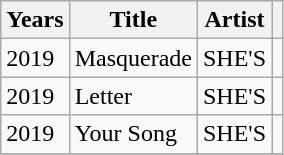<table class="wikitable">
<tr>
<th>Years</th>
<th>Title</th>
<th>Artist</th>
<th></th>
</tr>
<tr>
<td>2019</td>
<td>Masquerade</td>
<td>SHE'S</td>
<td></td>
</tr>
<tr>
<td>2019</td>
<td>Letter</td>
<td>SHE'S</td>
<td></td>
</tr>
<tr>
<td>2019</td>
<td>Your Song</td>
<td>SHE'S</td>
<td></td>
</tr>
<tr>
</tr>
</table>
